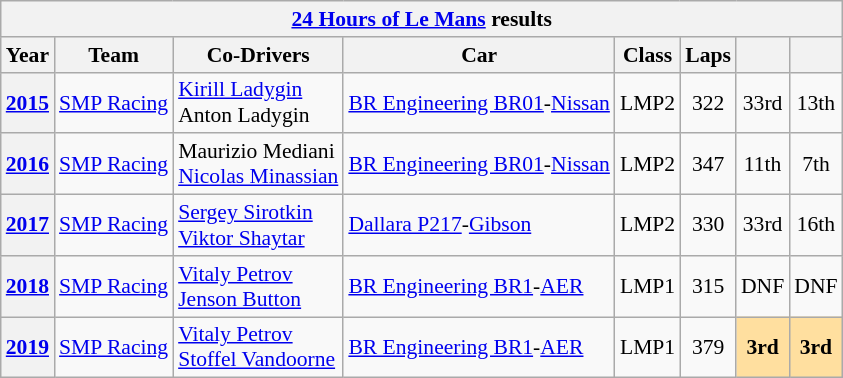<table class="wikitable" style="text-align:center; font-size:90%">
<tr>
<th colspan=45><a href='#'>24 Hours of Le Mans</a> results</th>
</tr>
<tr>
<th>Year</th>
<th>Team</th>
<th>Co-Drivers</th>
<th>Car</th>
<th>Class</th>
<th>Laps</th>
<th></th>
<th></th>
</tr>
<tr>
<th><a href='#'>2015</a></th>
<td align="left"> <a href='#'>SMP Racing</a></td>
<td align="left"> <a href='#'>Kirill Ladygin</a><br> Anton Ladygin</td>
<td align="left"><a href='#'>BR Engineering BR01</a>-<a href='#'>Nissan</a></td>
<td>LMP2</td>
<td>322</td>
<td>33rd</td>
<td>13th</td>
</tr>
<tr>
<th><a href='#'>2016</a></th>
<td align="left" nowrap> <a href='#'>SMP Racing</a></td>
<td align="left" nowrap> Maurizio Mediani<br> <a href='#'>Nicolas Minassian</a></td>
<td align="left" nowrap><a href='#'>BR Engineering BR01</a>-<a href='#'>Nissan</a></td>
<td>LMP2</td>
<td>347</td>
<td>11th</td>
<td>7th</td>
</tr>
<tr>
<th><a href='#'>2017</a></th>
<td align="left"> <a href='#'>SMP Racing</a></td>
<td align="left"> <a href='#'>Sergey Sirotkin</a><br> <a href='#'>Viktor Shaytar</a></td>
<td align="left"><a href='#'>Dallara P217</a>-<a href='#'>Gibson</a></td>
<td>LMP2</td>
<td>330</td>
<td>33rd</td>
<td>16th</td>
</tr>
<tr>
<th><a href='#'>2018</a></th>
<td align="left"> <a href='#'>SMP Racing</a></td>
<td align="left"> <a href='#'>Vitaly Petrov</a><br> <a href='#'>Jenson Button</a></td>
<td align="left"><a href='#'>BR Engineering BR1</a>-<a href='#'>AER</a></td>
<td>LMP1</td>
<td>315</td>
<td>DNF</td>
<td>DNF</td>
</tr>
<tr>
<th><a href='#'>2019</a></th>
<td align="left"> <a href='#'>SMP Racing</a></td>
<td align="left"> <a href='#'>Vitaly Petrov</a><br> <a href='#'>Stoffel Vandoorne</a></td>
<td align="left"><a href='#'>BR Engineering BR1</a>-<a href='#'>AER</a></td>
<td>LMP1</td>
<td>379</td>
<td style="background:#FFDF9F;"><strong>3rd</strong></td>
<td style="background:#FFDF9F;"><strong>3rd</strong></td>
</tr>
</table>
